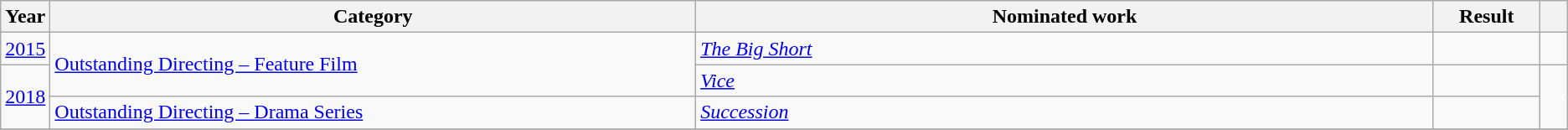<table class=wikitable>
<tr>
<th scope="col" style="width:1em;">Year</th>
<th scope="col" style="width:34em;">Category</th>
<th scope="col" style="width:39em;">Nominated work</th>
<th scope="col" style="width:5em;">Result</th>
<th scope="col" style="width:1em;"></th>
</tr>
<tr>
<td><a href='#'>2015</a></td>
<td rowspan="2"><a href='#'>Outstanding Directing – Feature Film</a></td>
<td><em><a href='#'>The Big Short</a></em></td>
<td></td>
<td></td>
</tr>
<tr>
<td rowspan="2"><a href='#'>2018</a></td>
<td><em><a href='#'>Vice</a></em></td>
<td></td>
<td rowspan="2"></td>
</tr>
<tr>
<td><a href='#'>Outstanding Directing – Drama Series</a></td>
<td><em><a href='#'>Succession</a></em></td>
<td></td>
</tr>
<tr>
</tr>
</table>
